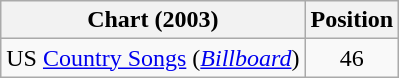<table class="wikitable sortable">
<tr>
<th scope="col">Chart (2003)</th>
<th scope="col">Position</th>
</tr>
<tr>
<td>US <a href='#'>Country Songs</a> (<em><a href='#'>Billboard</a></em>)</td>
<td align="center">46</td>
</tr>
</table>
